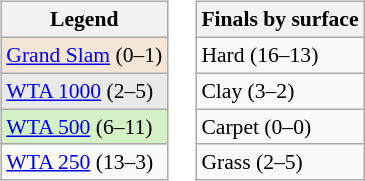<table>
<tr valign=top>
<td><br><table class=wikitable style="font-size:90%">
<tr>
<th>Legend</th>
</tr>
<tr>
<td style="background:#f3e6d7;"><a href='#'>Grand Slam</a> (0–1)</td>
</tr>
<tr>
<td style="background:#e9e9e9;"><a href='#'>WTA 1000</a> (2–5)</td>
</tr>
<tr>
<td style="background:#d4f1c5;"><a href='#'>WTA 500</a> (6–11)</td>
</tr>
<tr>
<td><a href='#'>WTA 250</a> (13–3)</td>
</tr>
</table>
</td>
<td><br><table class=wikitable style="font-size:90%">
<tr>
<th>Finals by surface</th>
</tr>
<tr>
<td>Hard (16–13)</td>
</tr>
<tr>
<td>Clay (3–2)</td>
</tr>
<tr>
<td>Carpet (0–0)</td>
</tr>
<tr>
<td>Grass (2–5)</td>
</tr>
</table>
</td>
</tr>
</table>
